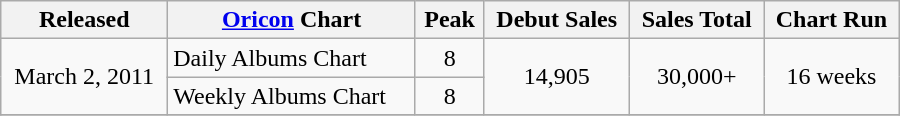<table class="wikitable" style="width:600px;">
<tr>
<th style="text-align:center;">Released</th>
<th style="text-align:center;"><a href='#'>Oricon</a> Chart</th>
<th style="text-align:center;">Peak</th>
<th style="text-align:center;">Debut Sales</th>
<th style="text-align:center;">Sales Total</th>
<th style="text-align:center;">Chart Run</th>
</tr>
<tr>
<td style="text-align:center;" rowspan="2">March 2, 2011</td>
<td align="left">Daily Albums Chart</td>
<td style="text-align:center;">8</td>
<td style="text-align:center;" rowspan="2">14,905</td>
<td style="text-align:center;" rowspan="2">30,000+</td>
<td style="text-align:center;" rowspan="2">16 weeks</td>
</tr>
<tr>
<td align="left">Weekly Albums Chart</td>
<td style="text-align:center;">8</td>
</tr>
<tr>
</tr>
</table>
